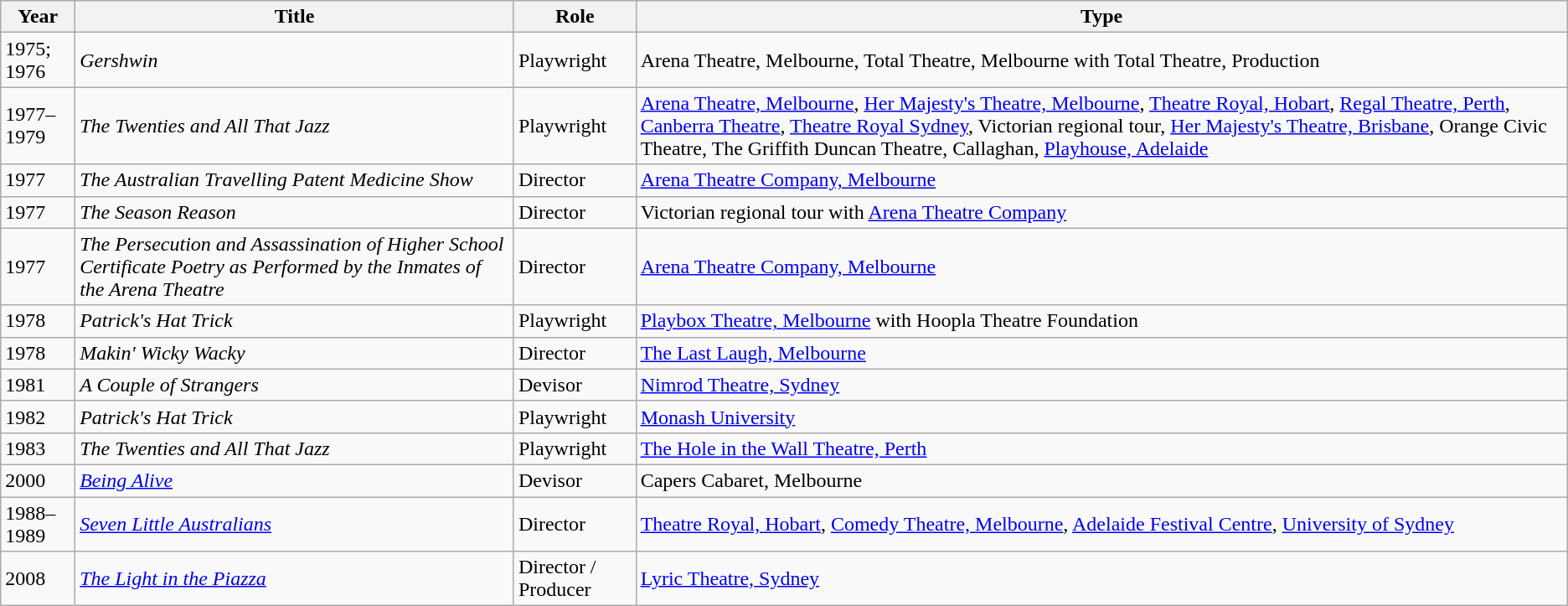<table class=wikitable>
<tr>
<th>Year</th>
<th>Title</th>
<th>Role</th>
<th>Type</th>
</tr>
<tr>
<td>1975; 1976</td>
<td><em>Gershwin</em></td>
<td>Playwright</td>
<td>Arena Theatre, Melbourne, Total Theatre, Melbourne with Total Theatre, Production</td>
</tr>
<tr>
<td>1977–1979</td>
<td><em>The Twenties and All That Jazz</em></td>
<td>Playwright</td>
<td><a href='#'>Arena Theatre, Melbourne</a>, <a href='#'>Her Majesty's Theatre, Melbourne</a>, <a href='#'>Theatre Royal, Hobart</a>, <a href='#'>Regal Theatre, Perth</a>, <a href='#'>Canberra Theatre</a>, <a href='#'>Theatre Royal Sydney</a>, Victorian regional tour, <a href='#'>Her Majesty's Theatre, Brisbane</a>, Orange Civic Theatre, The Griffith Duncan Theatre, Callaghan, <a href='#'>Playhouse, Adelaide</a></td>
</tr>
<tr>
<td>1977</td>
<td><em>The Australian Travelling Patent Medicine Show</em></td>
<td>Director</td>
<td><a href='#'> Arena Theatre Company, Melbourne</a></td>
</tr>
<tr>
<td>1977</td>
<td><em>The Season Reason</em></td>
<td>Director</td>
<td>Victorian regional tour with <a href='#'>Arena Theatre Company</a></td>
</tr>
<tr>
<td>1977</td>
<td><em>The Persecution and Assassination of Higher School Certificate Poetry as Performed by the Inmates of the Arena Theatre</em></td>
<td>Director</td>
<td><a href='#'> Arena Theatre Company, Melbourne</a></td>
</tr>
<tr>
<td>1978</td>
<td><em>Patrick's Hat Trick</em></td>
<td>Playwright</td>
<td><a href='#'>Playbox Theatre, Melbourne</a> with Hoopla Theatre Foundation</td>
</tr>
<tr>
<td>1978</td>
<td><em>Makin' Wicky Wacky</em></td>
<td>Director</td>
<td><a href='#'>The Last Laugh, Melbourne</a></td>
</tr>
<tr>
<td>1981</td>
<td><em>A Couple of Strangers</em></td>
<td>Devisor</td>
<td><a href='#'>Nimrod Theatre, Sydney</a></td>
</tr>
<tr>
<td>1982</td>
<td><em>Patrick's Hat Trick</em></td>
<td>Playwright</td>
<td><a href='#'>Monash University</a></td>
</tr>
<tr>
<td>1983</td>
<td><em>The Twenties and All That Jazz</em></td>
<td>Playwright</td>
<td><a href='#'>The Hole in the Wall Theatre, Perth</a></td>
</tr>
<tr>
<td>2000</td>
<td><em><a href='#'>Being Alive</a></em></td>
<td>Devisor</td>
<td>Capers Cabaret, Melbourne</td>
</tr>
<tr>
<td>1988–1989</td>
<td><em><a href='#'>Seven Little Australians</a></em></td>
<td>Director</td>
<td><a href='#'>Theatre Royal, Hobart</a>, <a href='#'>Comedy Theatre, Melbourne</a>, <a href='#'>Adelaide Festival Centre</a>, <a href='#'>University of Sydney</a></td>
</tr>
<tr>
<td>2008</td>
<td><em><a href='#'>The Light in the Piazza</a></em></td>
<td>Director / Producer</td>
<td><a href='#'>Lyric Theatre, Sydney</a></td>
</tr>
</table>
